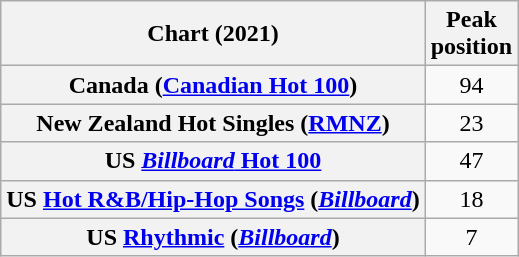<table class="wikitable sortable plainrowheaders" style="text-align:center">
<tr>
<th scope="col">Chart (2021)</th>
<th scope="col">Peak<br>position</th>
</tr>
<tr>
<th scope="row">Canada (<a href='#'>Canadian Hot 100</a>)</th>
<td>94</td>
</tr>
<tr>
<th scope="row">New Zealand Hot Singles (<a href='#'>RMNZ</a>)</th>
<td>23</td>
</tr>
<tr>
<th scope="row">US <a href='#'><em>Billboard</em> Hot 100</a></th>
<td>47</td>
</tr>
<tr>
<th scope="row">US <a href='#'>Hot R&B/Hip-Hop Songs</a> (<em><a href='#'>Billboard</a></em>)</th>
<td>18</td>
</tr>
<tr>
<th scope="row">US <a href='#'>Rhythmic</a> (<em><a href='#'>Billboard</a></em>)</th>
<td>7</td>
</tr>
</table>
